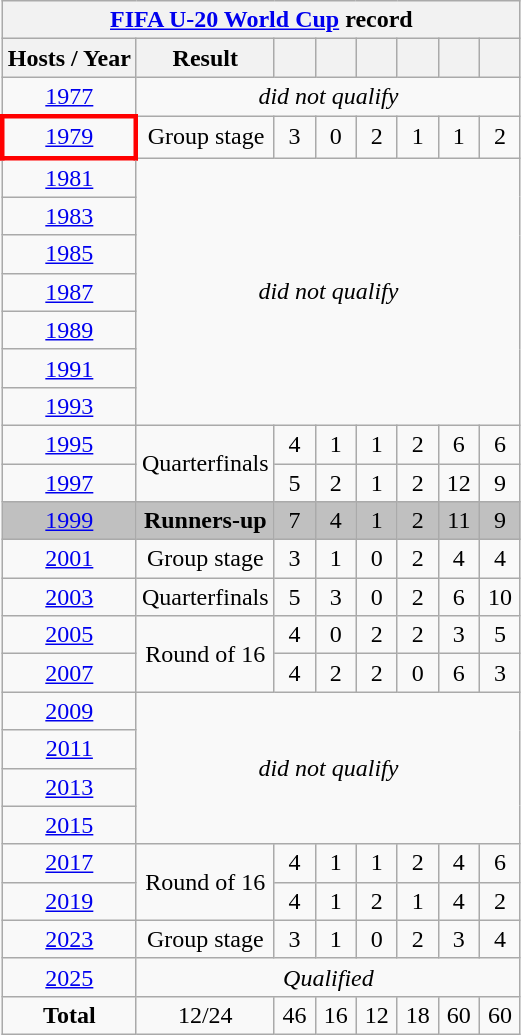<table class="wikitable" style="text-align: center;">
<tr>
<th colspan=8><a href='#'>FIFA U-20 World Cup</a> record</th>
</tr>
<tr>
<th>Hosts / Year</th>
<th>Result</th>
<th width=20></th>
<th width=20></th>
<th width=20></th>
<th width=20></th>
<th width=20></th>
<th width=20></th>
</tr>
<tr>
<td> <a href='#'>1977</a></td>
<td colspan=7><em>did not qualify</em></td>
</tr>
<tr>
<td style="border: 3px solid red"> <a href='#'>1979</a></td>
<td>Group stage</td>
<td>3</td>
<td>0</td>
<td>2</td>
<td>1</td>
<td>1</td>
<td>2</td>
</tr>
<tr>
<td> <a href='#'>1981</a></td>
<td colspan=7 rowspan=7><em>did not qualify</em></td>
</tr>
<tr>
<td> <a href='#'>1983</a></td>
</tr>
<tr>
<td> <a href='#'>1985</a></td>
</tr>
<tr>
<td> <a href='#'>1987</a></td>
</tr>
<tr>
<td> <a href='#'>1989</a></td>
</tr>
<tr>
<td> <a href='#'>1991</a></td>
</tr>
<tr>
<td> <a href='#'>1993</a></td>
</tr>
<tr>
<td> <a href='#'>1995</a></td>
<td rowspan=2>Quarterfinals</td>
<td>4</td>
<td>1</td>
<td>1</td>
<td>2</td>
<td>6</td>
<td>6</td>
</tr>
<tr>
<td> <a href='#'>1997</a></td>
<td>5</td>
<td>2</td>
<td>1</td>
<td>2</td>
<td>12</td>
<td>9</td>
</tr>
<tr bgcolor=silver>
<td> <a href='#'>1999</a></td>
<td><strong>Runners-up</strong></td>
<td>7</td>
<td>4</td>
<td>1</td>
<td>2</td>
<td>11</td>
<td>9</td>
</tr>
<tr>
<td> <a href='#'>2001</a></td>
<td>Group stage</td>
<td>3</td>
<td>1</td>
<td>0</td>
<td>2</td>
<td>4</td>
<td>4</td>
</tr>
<tr>
<td> <a href='#'>2003</a></td>
<td>Quarterfinals</td>
<td>5</td>
<td>3</td>
<td>0</td>
<td>2</td>
<td>6</td>
<td>10</td>
</tr>
<tr>
<td> <a href='#'>2005</a></td>
<td rowspan=2>Round of 16</td>
<td>4</td>
<td>0</td>
<td>2</td>
<td>2</td>
<td>3</td>
<td>5</td>
</tr>
<tr>
<td> <a href='#'>2007</a></td>
<td>4</td>
<td>2</td>
<td>2</td>
<td>0</td>
<td>6</td>
<td>3</td>
</tr>
<tr>
<td> <a href='#'>2009</a></td>
<td colspan=7 rowspan=4><em>did not qualify</em></td>
</tr>
<tr>
<td> <a href='#'>2011</a></td>
</tr>
<tr>
<td> <a href='#'>2013</a></td>
</tr>
<tr>
<td> <a href='#'>2015</a></td>
</tr>
<tr>
<td> <a href='#'>2017</a></td>
<td rowspan=2>Round of 16</td>
<td>4</td>
<td>1</td>
<td>1</td>
<td>2</td>
<td>4</td>
<td>6</td>
</tr>
<tr>
<td> <a href='#'>2019</a></td>
<td>4</td>
<td>1</td>
<td>2</td>
<td>1</td>
<td>4</td>
<td>2</td>
</tr>
<tr>
<td> <a href='#'>2023</a></td>
<td>Group stage</td>
<td>3</td>
<td>1</td>
<td>0</td>
<td>2</td>
<td>3</td>
<td>4</td>
</tr>
<tr>
<td> <a href='#'>2025</a></td>
<td colspan=7><em>Qualified</em></td>
</tr>
<tr>
<td><strong>Total</strong></td>
<td>12/24</td>
<td>46</td>
<td>16</td>
<td>12</td>
<td>18</td>
<td>60</td>
<td>60</td>
</tr>
</table>
